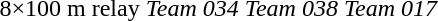<table>
<tr valign=top>
<td>8×100 m relay<br></td>
<td><em>Team 034</em> <br>  <br>  <br>  <br>  <br>  <br>  <br>  <br> </td>
<td><em>Team 038</em> <br>  <br>  <br>  <br>  <br>  <br>  <br>  <br> </td>
<td><em>Team 017</em> <br>  <br>  <br>  <br>  <br>  <br>  <br>  <br> </td>
</tr>
</table>
